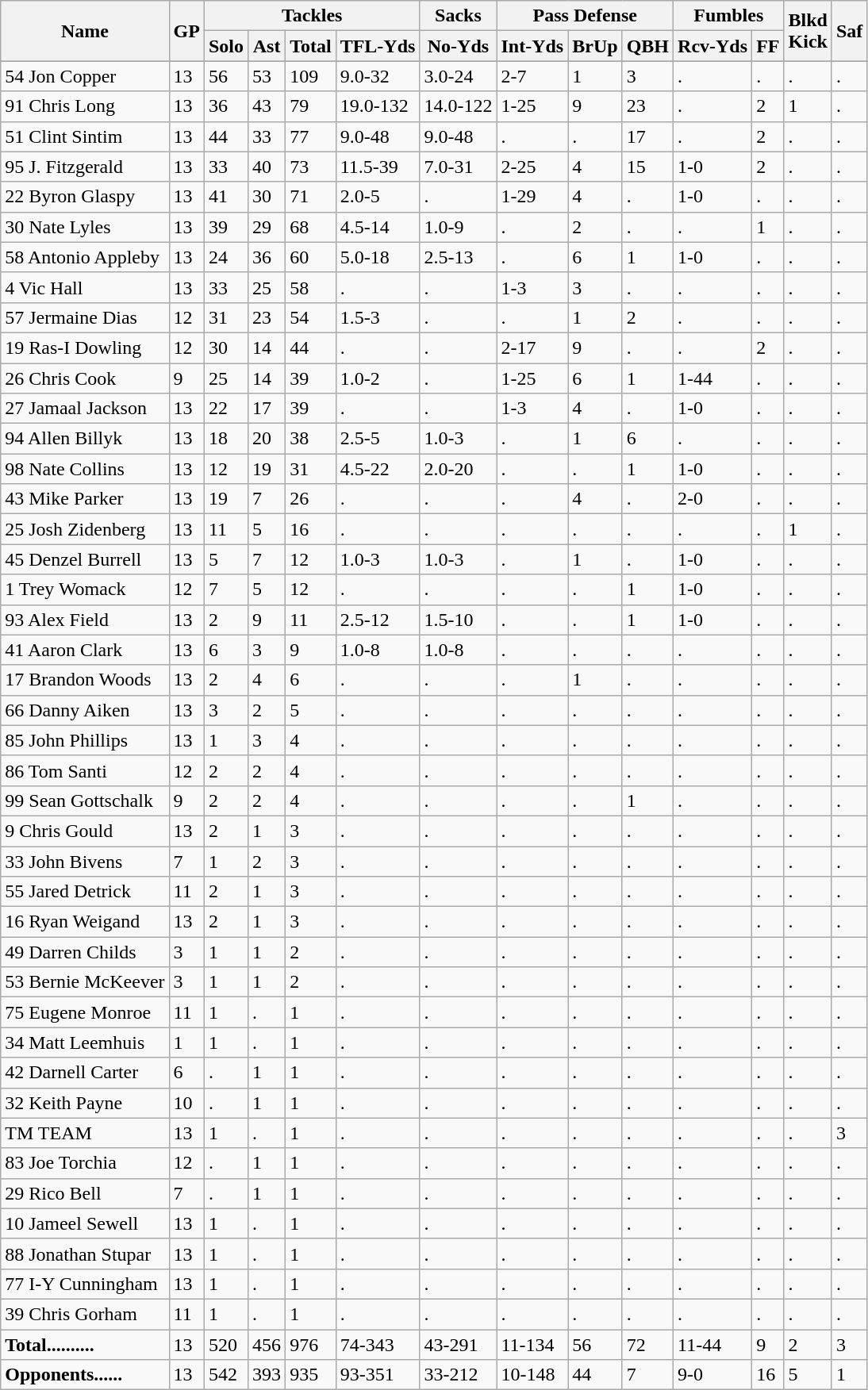<table class="wikitable" style="white-space:nowrap;">
<tr>
<th rowspan="2">Name</th>
<th rowspan="2">GP</th>
<th colspan="4">Tackles</th>
<th>Sacks</th>
<th colspan="3">Pass Defense</th>
<th colspan="2">Fumbles</th>
<th rowspan="2">Blkd<br>Kick</th>
<th rowspan="2">Saf</th>
</tr>
<tr>
<th>Solo</th>
<th>Ast</th>
<th>Total</th>
<th>TFL-Yds</th>
<th>No-Yds</th>
<th>Int-Yds</th>
<th>BrUp</th>
<th>QBH</th>
<th>Rcv-Yds</th>
<th>FF</th>
</tr>
<tr>
</tr>
<tr>
<td>54 Jon Copper</td>
<td>13</td>
<td>56</td>
<td>53</td>
<td>109</td>
<td>9.0-32</td>
<td>3.0-24</td>
<td>2-7</td>
<td>1</td>
<td>3</td>
<td>.</td>
<td>.</td>
<td>.</td>
<td>.</td>
</tr>
<tr>
<td>91 Chris Long</td>
<td>13</td>
<td>36</td>
<td>43</td>
<td>79</td>
<td>19.0-132</td>
<td>14.0-122</td>
<td>1-25</td>
<td>9</td>
<td>23</td>
<td>.</td>
<td>2</td>
<td>1</td>
<td>.</td>
</tr>
<tr>
<td>51 Clint Sintim</td>
<td>13</td>
<td>44</td>
<td>33</td>
<td>77</td>
<td>9.0-48</td>
<td>9.0-48</td>
<td>.</td>
<td>.</td>
<td>17</td>
<td>.</td>
<td>2</td>
<td>.</td>
<td>.</td>
</tr>
<tr>
<td>95 J. Fitzgerald</td>
<td>13</td>
<td>33</td>
<td>40</td>
<td>73</td>
<td>11.5-39</td>
<td>7.0-31</td>
<td>2-25</td>
<td>4</td>
<td>15</td>
<td>1-0</td>
<td>2</td>
<td>.</td>
<td>.</td>
</tr>
<tr>
<td>22 Byron Glaspy</td>
<td>13</td>
<td>41</td>
<td>30</td>
<td>71</td>
<td>2.0-5</td>
<td>.</td>
<td>1-29</td>
<td>4</td>
<td>.</td>
<td>1-0</td>
<td>.</td>
<td>.</td>
<td>.</td>
</tr>
<tr>
<td>30 Nate Lyles</td>
<td>13</td>
<td>39</td>
<td>29</td>
<td>68</td>
<td>4.5-14</td>
<td>1.0-9</td>
<td>.</td>
<td>2</td>
<td>.</td>
<td>.</td>
<td>1</td>
<td>.</td>
<td>.</td>
</tr>
<tr>
<td>58 Antonio Appleby</td>
<td>13</td>
<td>24</td>
<td>36</td>
<td>60</td>
<td>5.0-18</td>
<td>2.5-13</td>
<td>.</td>
<td>6</td>
<td>1</td>
<td>1-0</td>
<td>.</td>
<td>.</td>
<td>.</td>
</tr>
<tr>
<td>4 Vic Hall</td>
<td>13</td>
<td>33</td>
<td>25</td>
<td>58</td>
<td>.</td>
<td>.</td>
<td>1-3</td>
<td>3</td>
<td>.</td>
<td>.</td>
<td>.</td>
<td>.</td>
<td>.</td>
</tr>
<tr>
<td>57 Jermaine Dias</td>
<td>12</td>
<td>31</td>
<td>23</td>
<td>54</td>
<td>1.5-3</td>
<td>.</td>
<td>.</td>
<td>1</td>
<td>2</td>
<td>.</td>
<td>.</td>
<td>.</td>
<td>.</td>
</tr>
<tr>
<td>19 Ras-I Dowling</td>
<td>12</td>
<td>30</td>
<td>14</td>
<td>44</td>
<td>.</td>
<td>.</td>
<td>2-17</td>
<td>9</td>
<td>.</td>
<td>.</td>
<td>2</td>
<td>.</td>
<td>.</td>
</tr>
<tr>
<td>26 Chris Cook</td>
<td>9</td>
<td>25</td>
<td>14</td>
<td>39</td>
<td>1.0-2</td>
<td>.</td>
<td>1-25</td>
<td>6</td>
<td>1</td>
<td>1-44</td>
<td>.</td>
<td>.</td>
<td>.</td>
</tr>
<tr>
<td>27 Jamaal Jackson</td>
<td>13</td>
<td>22</td>
<td>17</td>
<td>39</td>
<td>.</td>
<td>.</td>
<td>1-3</td>
<td>4</td>
<td>.</td>
<td>1-0</td>
<td>.</td>
<td>.</td>
<td>.</td>
</tr>
<tr>
<td>94 Allen Billyk</td>
<td>13</td>
<td>18</td>
<td>20</td>
<td>38</td>
<td>2.5-5</td>
<td>1.0-3</td>
<td>.</td>
<td>1</td>
<td>6</td>
<td>.</td>
<td>.</td>
<td>.</td>
<td>.</td>
</tr>
<tr>
<td>98 Nate Collins</td>
<td>13</td>
<td>12</td>
<td>19</td>
<td>31</td>
<td>4.5-22</td>
<td>2.0-20</td>
<td>.</td>
<td>.</td>
<td>1</td>
<td>1-0</td>
<td>.</td>
<td>.</td>
<td>.</td>
</tr>
<tr>
<td>43 Mike Parker</td>
<td>13</td>
<td>19</td>
<td>7</td>
<td>26</td>
<td>.</td>
<td>.</td>
<td>.</td>
<td>4</td>
<td>.</td>
<td>2-0</td>
<td>.</td>
<td>.</td>
<td>.</td>
</tr>
<tr>
<td>25 Josh Zidenberg</td>
<td>13</td>
<td>11</td>
<td>5</td>
<td>16</td>
<td>.</td>
<td>.</td>
<td>.</td>
<td>.</td>
<td>.</td>
<td>.</td>
<td>.</td>
<td>1</td>
<td>.</td>
</tr>
<tr>
<td>45 Denzel Burrell</td>
<td>13</td>
<td>5</td>
<td>7</td>
<td>12</td>
<td>1.0-3</td>
<td>1.0-3</td>
<td>.</td>
<td>1</td>
<td>.</td>
<td>1-0</td>
<td>.</td>
<td>.</td>
<td>.</td>
</tr>
<tr>
<td>1 Trey Womack</td>
<td>12</td>
<td>7</td>
<td>5</td>
<td>12</td>
<td>.</td>
<td>.</td>
<td>.</td>
<td>.</td>
<td>1</td>
<td>1-0</td>
<td>.</td>
<td>.</td>
<td>.</td>
</tr>
<tr>
<td>93 Alex Field</td>
<td>13</td>
<td>2</td>
<td>9</td>
<td>11</td>
<td>2.5-12</td>
<td>1.5-10</td>
<td>.</td>
<td>.</td>
<td>1</td>
<td>1-0</td>
<td>.</td>
<td>.</td>
<td>.</td>
</tr>
<tr>
<td>41 Aaron Clark</td>
<td>13</td>
<td>6</td>
<td>3</td>
<td>9</td>
<td>1.0-8</td>
<td>1.0-8</td>
<td>.</td>
<td>.</td>
<td>.</td>
<td>.</td>
<td>.</td>
<td>.</td>
<td>.</td>
</tr>
<tr>
<td>17 Brandon Woods</td>
<td>13</td>
<td>2</td>
<td>4</td>
<td>6</td>
<td>.</td>
<td>.</td>
<td>.</td>
<td>1</td>
<td>.</td>
<td>.</td>
<td>.</td>
<td>.</td>
<td>.</td>
</tr>
<tr>
<td>66 Danny Aiken</td>
<td>13</td>
<td>3</td>
<td>2</td>
<td>5</td>
<td>.</td>
<td>.</td>
<td>.</td>
<td>.</td>
<td>.</td>
<td>.</td>
<td>.</td>
<td>.</td>
<td>.</td>
</tr>
<tr>
<td>85 John Phillips</td>
<td>13</td>
<td>1</td>
<td>3</td>
<td>4</td>
<td>.</td>
<td>.</td>
<td>.</td>
<td>.</td>
<td>.</td>
<td>.</td>
<td>.</td>
<td>.</td>
<td>.</td>
</tr>
<tr>
<td>86 Tom Santi</td>
<td>12</td>
<td>2</td>
<td>2</td>
<td>4</td>
<td>.</td>
<td>.</td>
<td>.</td>
<td>.</td>
<td>.</td>
<td>.</td>
<td>.</td>
<td>.</td>
<td>.</td>
</tr>
<tr>
<td>99 Sean Gottschalk</td>
<td>9</td>
<td>2</td>
<td>2</td>
<td>4</td>
<td>.</td>
<td>.</td>
<td>.</td>
<td>.</td>
<td>1</td>
<td>.</td>
<td>.</td>
<td>.</td>
<td>.</td>
</tr>
<tr>
<td>9 Chris Gould</td>
<td>13</td>
<td>2</td>
<td>1</td>
<td>3</td>
<td>.</td>
<td>.</td>
<td>.</td>
<td>.</td>
<td>.</td>
<td>.</td>
<td>.</td>
<td>.</td>
<td>.</td>
</tr>
<tr>
<td>33 John Bivens</td>
<td>7</td>
<td>1</td>
<td>2</td>
<td>3</td>
<td>.</td>
<td>.</td>
<td>.</td>
<td>.</td>
<td>.</td>
<td>.</td>
<td>.</td>
<td>.</td>
<td>.</td>
</tr>
<tr>
<td>55 Jared Detrick</td>
<td>11</td>
<td>2</td>
<td>1</td>
<td>3</td>
<td>.</td>
<td>.</td>
<td>.</td>
<td>.</td>
<td>.</td>
<td>.</td>
<td>.</td>
<td>.</td>
<td>.</td>
</tr>
<tr>
<td>16 Ryan Weigand</td>
<td>13</td>
<td>2</td>
<td>1</td>
<td>3</td>
<td>.</td>
<td>.</td>
<td>.</td>
<td>.</td>
<td>.</td>
<td>.</td>
<td>.</td>
<td>.</td>
<td>.</td>
</tr>
<tr>
<td>49 Darren Childs</td>
<td>3</td>
<td>1</td>
<td>1</td>
<td>2</td>
<td>.</td>
<td>.</td>
<td>.</td>
<td>.</td>
<td>.</td>
<td>.</td>
<td>.</td>
<td>.</td>
<td>.</td>
</tr>
<tr>
<td>53 Bernie McKeever</td>
<td>3</td>
<td>1</td>
<td>1</td>
<td>2</td>
<td>.</td>
<td>.</td>
<td>.</td>
<td>.</td>
<td>.</td>
<td>.</td>
<td>.</td>
<td>.</td>
<td>.</td>
</tr>
<tr>
<td>75 Eugene Monroe</td>
<td>11</td>
<td>1</td>
<td>.</td>
<td>1</td>
<td>.</td>
<td>.</td>
<td>.</td>
<td>.</td>
<td>.</td>
<td>.</td>
<td>.</td>
<td>.</td>
<td>.</td>
</tr>
<tr>
<td>34 Matt Leemhuis</td>
<td>1</td>
<td>1</td>
<td>.</td>
<td>1</td>
<td>.</td>
<td>.</td>
<td>.</td>
<td>.</td>
<td>.</td>
<td>.</td>
<td>.</td>
<td>.</td>
<td>.</td>
</tr>
<tr>
<td>42 Darnell Carter</td>
<td>6</td>
<td>.</td>
<td>1</td>
<td>1</td>
<td>.</td>
<td>.</td>
<td>.</td>
<td>.</td>
<td>.</td>
<td>.</td>
<td>.</td>
<td>.</td>
<td>.</td>
</tr>
<tr>
<td>32 Keith Payne</td>
<td>10</td>
<td>.</td>
<td>1</td>
<td>1</td>
<td>.</td>
<td>.</td>
<td>.</td>
<td>.</td>
<td>.</td>
<td>.</td>
<td>.</td>
<td>.</td>
<td>.</td>
</tr>
<tr>
<td>TM TEAM</td>
<td>13</td>
<td>1</td>
<td>.</td>
<td>1</td>
<td>.</td>
<td>.</td>
<td>.</td>
<td>.</td>
<td>.</td>
<td>.</td>
<td>.</td>
<td>.</td>
<td>3</td>
</tr>
<tr>
<td>83 Joe Torchia</td>
<td>12</td>
<td>.</td>
<td>1</td>
<td>1</td>
<td>.</td>
<td>.</td>
<td>.</td>
<td>.</td>
<td>.</td>
<td>.</td>
<td>.</td>
<td>.</td>
<td>.</td>
</tr>
<tr>
<td>29 Rico Bell</td>
<td>7</td>
<td>.</td>
<td>1</td>
<td>1</td>
<td>.</td>
<td>.</td>
<td>.</td>
<td>.</td>
<td>.</td>
<td>.</td>
<td>.</td>
<td>.</td>
<td>.</td>
</tr>
<tr>
<td>10 Jameel Sewell</td>
<td>13</td>
<td>1</td>
<td>.</td>
<td>1</td>
<td>.</td>
<td>.</td>
<td>.</td>
<td>.</td>
<td>.</td>
<td>.</td>
<td>.</td>
<td>.</td>
<td>.</td>
</tr>
<tr>
<td>88 Jonathan Stupar</td>
<td>13</td>
<td>1</td>
<td>.</td>
<td>1</td>
<td>.</td>
<td>.</td>
<td>.</td>
<td>.</td>
<td>.</td>
<td>.</td>
<td>.</td>
<td>.</td>
<td>.</td>
</tr>
<tr>
<td>77 I-Y Cunningham</td>
<td>13</td>
<td>1</td>
<td>.</td>
<td>1</td>
<td>.</td>
<td>.</td>
<td>.</td>
<td>.</td>
<td>.</td>
<td>.</td>
<td>.</td>
<td>.</td>
<td>.</td>
</tr>
<tr>
<td>39 Chris Gorham</td>
<td>11</td>
<td>1</td>
<td>.</td>
<td>1</td>
<td>.</td>
<td>.</td>
<td>.</td>
<td>.</td>
<td>.</td>
<td>.</td>
<td>.</td>
<td>.</td>
<td>.</td>
</tr>
<tr>
<td><strong>Total..........</strong></td>
<td>13</td>
<td>520</td>
<td>456</td>
<td>976</td>
<td>74-343</td>
<td>43-291</td>
<td>11-134</td>
<td>56</td>
<td>72</td>
<td>11-44</td>
<td>9</td>
<td>2</td>
<td>3</td>
</tr>
<tr>
<td><strong>Opponents......</strong></td>
<td>13</td>
<td>542</td>
<td>393</td>
<td>935</td>
<td>93-351</td>
<td>33-212</td>
<td>10-148</td>
<td>44</td>
<td>7</td>
<td>9-0</td>
<td>16</td>
<td>5</td>
<td>1</td>
</tr>
</table>
